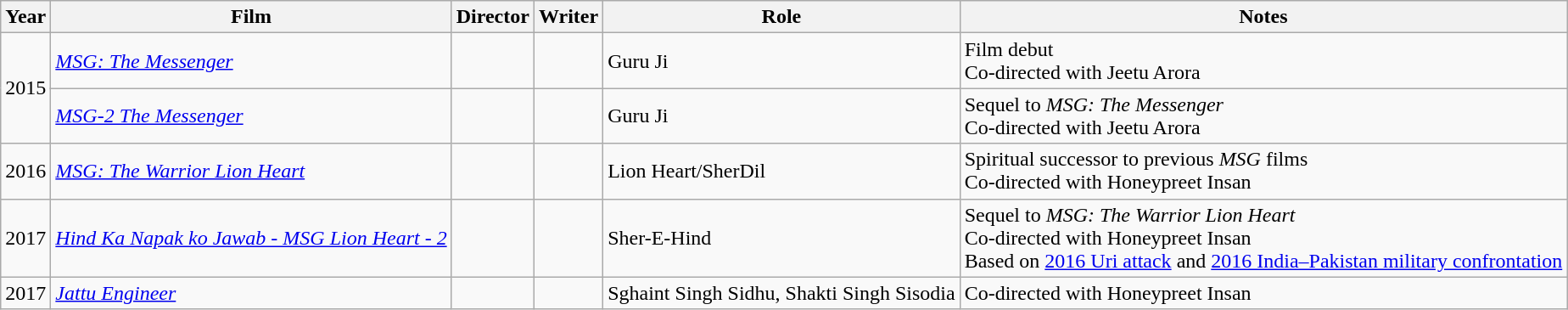<table class="wikitable sortable">
<tr>
<th>Year</th>
<th>Film</th>
<th>Director</th>
<th>Writer</th>
<th>Role</th>
<th class="unsortable">Notes</th>
</tr>
<tr>
<td rowspan="2" style="text-align:center;">2015</td>
<td><em><a href='#'>MSG: The Messenger</a></em></td>
<td></td>
<td></td>
<td>Guru Ji</td>
<td>Film debut<br>Co-directed with Jeetu Arora</td>
</tr>
<tr>
<td><em><a href='#'>MSG-2 The Messenger</a></em></td>
<td></td>
<td></td>
<td>Guru Ji</td>
<td>Sequel to <em>MSG: The Messenger</em><br>Co-directed with Jeetu Arora</td>
</tr>
<tr>
<td style="text-align:center;">2016</td>
<td><em><a href='#'>MSG: The Warrior Lion Heart</a></em></td>
<td></td>
<td></td>
<td>Lion Heart/SherDil</td>
<td>Spiritual successor to previous <em>MSG</em> films<br>Co-directed with Honeypreet Insan</td>
</tr>
<tr>
<td style="text-align:center;">2017</td>
<td><em><a href='#'>Hind Ka Napak ko Jawab - MSG Lion Heart - 2</a></em></td>
<td></td>
<td></td>
<td>Sher-E-Hind</td>
<td>Sequel to <em>MSG: The Warrior Lion Heart</em><br>Co-directed with Honeypreet Insan<br>Based on <a href='#'>2016 Uri attack</a> and <a href='#'>2016 India–Pakistan military confrontation</a></td>
</tr>
<tr>
<td style="text-align:center;">2017</td>
<td><em><a href='#'>Jattu Engineer</a></em></td>
<td></td>
<td></td>
<td>Sghaint Singh Sidhu, Shakti Singh Sisodia</td>
<td>Co-directed with Honeypreet Insan</td>
</tr>
</table>
